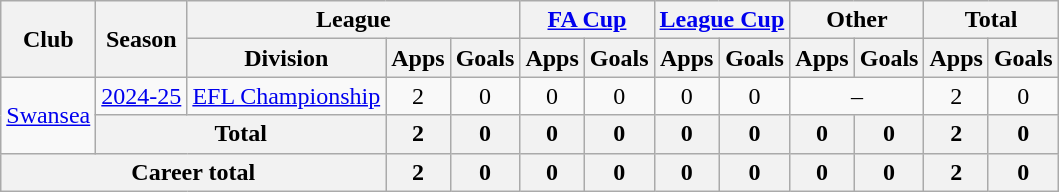<table class="wikitable" style="text-align: center">
<tr>
<th rowspan="2">Club</th>
<th rowspan="2">Season</th>
<th colspan="3">League</th>
<th colspan="2"><a href='#'>FA Cup</a></th>
<th colspan="2"><a href='#'>League Cup</a></th>
<th colspan="2">Other</th>
<th colspan="2">Total</th>
</tr>
<tr>
<th>Division</th>
<th>Apps</th>
<th>Goals</th>
<th>Apps</th>
<th>Goals</th>
<th>Apps</th>
<th>Goals</th>
<th>Apps</th>
<th>Goals</th>
<th>Apps</th>
<th>Goals</th>
</tr>
<tr>
<td rowspan=2><a href='#'>Swansea</a></td>
<td><a href='#'>2024-25</a></td>
<td><a href='#'>EFL Championship</a></td>
<td>2</td>
<td>0</td>
<td>0</td>
<td>0</td>
<td>0</td>
<td>0</td>
<td colspan="2">–</td>
<td>2</td>
<td>0</td>
</tr>
<tr>
<th colspan="2">Total</th>
<th>2</th>
<th>0</th>
<th>0</th>
<th>0</th>
<th>0</th>
<th>0</th>
<th>0</th>
<th>0</th>
<th>2</th>
<th>0</th>
</tr>
<tr>
<th colspan="3">Career total</th>
<th>2</th>
<th>0</th>
<th>0</th>
<th>0</th>
<th>0</th>
<th>0</th>
<th>0</th>
<th>0</th>
<th>2</th>
<th>0</th>
</tr>
</table>
